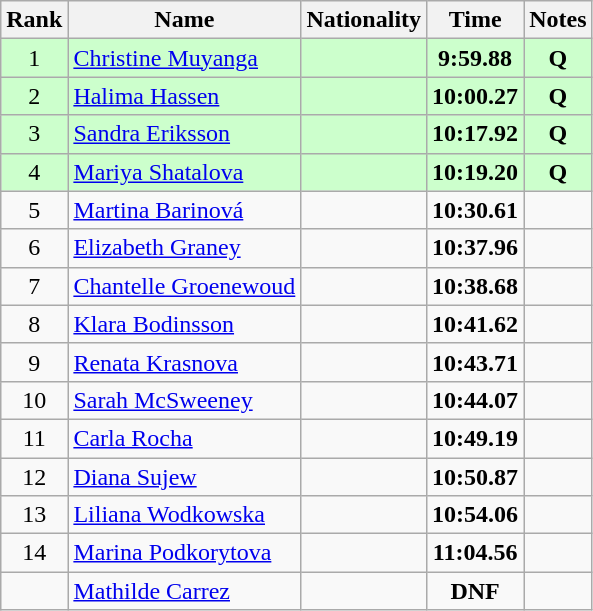<table class="wikitable sortable" style="text-align:center">
<tr>
<th>Rank</th>
<th>Name</th>
<th>Nationality</th>
<th>Time</th>
<th>Notes</th>
</tr>
<tr bgcolor=ccffcc>
<td>1</td>
<td align=left><a href='#'>Christine Muyanga</a></td>
<td align=left></td>
<td><strong>9:59.88</strong></td>
<td><strong>Q</strong></td>
</tr>
<tr bgcolor=ccffcc>
<td>2</td>
<td align=left><a href='#'>Halima Hassen</a></td>
<td align=left></td>
<td><strong>10:00.27</strong></td>
<td><strong>Q</strong></td>
</tr>
<tr bgcolor=ccffcc>
<td>3</td>
<td align=left><a href='#'>Sandra Eriksson</a></td>
<td align=left></td>
<td><strong>10:17.92</strong></td>
<td><strong>Q</strong></td>
</tr>
<tr bgcolor=ccffcc>
<td>4</td>
<td align=left><a href='#'>Mariya Shatalova</a></td>
<td align=left></td>
<td><strong>10:19.20</strong></td>
<td><strong>Q</strong></td>
</tr>
<tr>
<td>5</td>
<td align=left><a href='#'>Martina Barinová</a></td>
<td align=left></td>
<td><strong>10:30.61</strong></td>
<td></td>
</tr>
<tr>
<td>6</td>
<td align=left><a href='#'>Elizabeth Graney</a></td>
<td align=left></td>
<td><strong>10:37.96</strong></td>
<td></td>
</tr>
<tr>
<td>7</td>
<td align=left><a href='#'>Chantelle Groenewoud</a></td>
<td align=left></td>
<td><strong>10:38.68</strong></td>
<td></td>
</tr>
<tr>
<td>8</td>
<td align=left><a href='#'>Klara Bodinsson</a></td>
<td align=left></td>
<td><strong>10:41.62</strong></td>
<td></td>
</tr>
<tr>
<td>9</td>
<td align=left><a href='#'>Renata Krasnova</a></td>
<td align=left></td>
<td><strong>10:43.71</strong></td>
<td></td>
</tr>
<tr>
<td>10</td>
<td align=left><a href='#'>Sarah McSweeney</a></td>
<td align=left></td>
<td><strong>10:44.07</strong></td>
<td></td>
</tr>
<tr>
<td>11</td>
<td align=left><a href='#'>Carla Rocha</a></td>
<td align=left></td>
<td><strong>10:49.19</strong></td>
<td></td>
</tr>
<tr>
<td>12</td>
<td align=left><a href='#'>Diana Sujew</a></td>
<td align=left></td>
<td><strong>10:50.87</strong></td>
<td></td>
</tr>
<tr>
<td>13</td>
<td align=left><a href='#'>Liliana Wodkowska</a></td>
<td align=left></td>
<td><strong>10:54.06</strong></td>
<td></td>
</tr>
<tr>
<td>14</td>
<td align=left><a href='#'>Marina Podkorytova</a></td>
<td align=left></td>
<td><strong>11:04.56</strong></td>
<td></td>
</tr>
<tr>
<td></td>
<td align=left><a href='#'>Mathilde Carrez</a></td>
<td align=left></td>
<td><strong>DNF</strong></td>
<td></td>
</tr>
</table>
